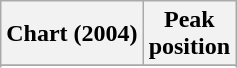<table class="wikitable sortable plainrowheaders" style="text-align:center">
<tr>
<th scope="col">Chart (2004)</th>
<th scope="col">Peak<br>position</th>
</tr>
<tr>
</tr>
<tr>
</tr>
<tr>
</tr>
<tr>
</tr>
</table>
